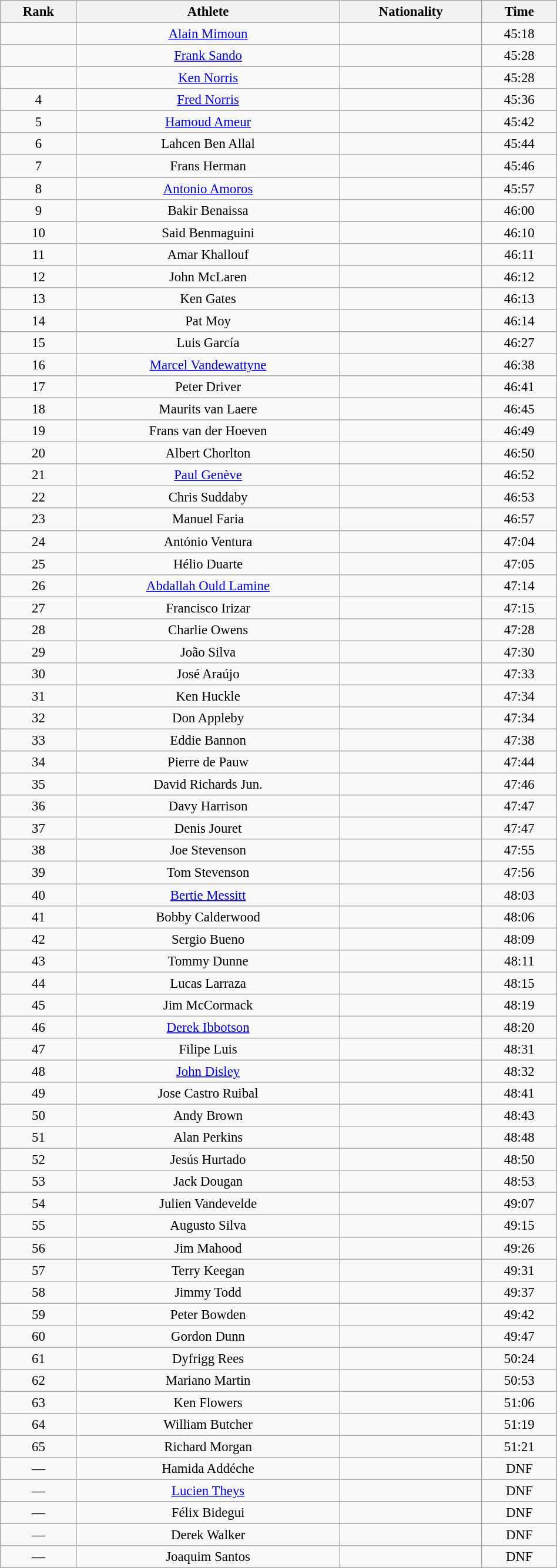<table class="wikitable sortable" style=" text-align:center; font-size:95%;" width="50%">
<tr>
<th>Rank</th>
<th>Athlete</th>
<th>Nationality</th>
<th>Time</th>
</tr>
<tr>
<td align=center></td>
<td><a href='#'>Alain Mimoun</a></td>
<td></td>
<td>45:18</td>
</tr>
<tr>
<td align=center></td>
<td><a href='#'>Frank Sando</a></td>
<td></td>
<td>45:28</td>
</tr>
<tr>
<td align=center></td>
<td><a href='#'>Ken Norris</a></td>
<td></td>
<td>45:28</td>
</tr>
<tr>
<td align=center>4</td>
<td><a href='#'>Fred Norris</a></td>
<td></td>
<td>45:36</td>
</tr>
<tr>
<td align=center>5</td>
<td><a href='#'>Hamoud Ameur</a></td>
<td></td>
<td>45:42</td>
</tr>
<tr>
<td align=center>6</td>
<td>Lahcen Ben Allal</td>
<td></td>
<td>45:44</td>
</tr>
<tr>
<td align=center>7</td>
<td>Frans Herman</td>
<td></td>
<td>45:46</td>
</tr>
<tr>
<td align=center>8</td>
<td><a href='#'>Antonio Amoros</a></td>
<td></td>
<td>45:57</td>
</tr>
<tr>
<td align=center>9</td>
<td>Bakir Benaissa</td>
<td></td>
<td>46:00</td>
</tr>
<tr>
<td align=center>10</td>
<td>Said Benmaguini</td>
<td></td>
<td>46:10</td>
</tr>
<tr>
<td align=center>11</td>
<td>Amar Khallouf</td>
<td></td>
<td>46:11</td>
</tr>
<tr>
<td align=center>12</td>
<td>John McLaren</td>
<td></td>
<td>46:12</td>
</tr>
<tr>
<td align=center>13</td>
<td>Ken Gates</td>
<td></td>
<td>46:13</td>
</tr>
<tr>
<td align=center>14</td>
<td>Pat Moy</td>
<td></td>
<td>46:14</td>
</tr>
<tr>
<td align=center>15</td>
<td>Luis García</td>
<td></td>
<td>46:27</td>
</tr>
<tr>
<td align=center>16</td>
<td><a href='#'>Marcel Vandewattyne</a></td>
<td></td>
<td>46:38</td>
</tr>
<tr>
<td align=center>17</td>
<td>Peter Driver</td>
<td></td>
<td>46:41</td>
</tr>
<tr>
<td align=center>18</td>
<td>Maurits van Laere</td>
<td></td>
<td>46:45</td>
</tr>
<tr>
<td align=center>19</td>
<td>Frans van der Hoeven</td>
<td></td>
<td>46:49</td>
</tr>
<tr>
<td align=center>20</td>
<td>Albert Chorlton</td>
<td></td>
<td>46:50</td>
</tr>
<tr>
<td align=center>21</td>
<td><a href='#'>Paul Genève</a></td>
<td></td>
<td>46:52</td>
</tr>
<tr>
<td align=center>22</td>
<td>Chris Suddaby</td>
<td></td>
<td>46:53</td>
</tr>
<tr>
<td align=center>23</td>
<td>Manuel Faria</td>
<td></td>
<td>46:57</td>
</tr>
<tr>
<td align=center>24</td>
<td>António Ventura</td>
<td></td>
<td>47:04</td>
</tr>
<tr>
<td align=center>25</td>
<td>Hélio Duarte</td>
<td></td>
<td>47:05</td>
</tr>
<tr>
<td align=center>26</td>
<td><a href='#'>Abdallah Ould Lamine</a></td>
<td></td>
<td>47:14</td>
</tr>
<tr>
<td align=center>27</td>
<td>Francisco Irizar</td>
<td></td>
<td>47:15</td>
</tr>
<tr>
<td align=center>28</td>
<td>Charlie Owens</td>
<td></td>
<td>47:28</td>
</tr>
<tr>
<td align=center>29</td>
<td>João Silva</td>
<td></td>
<td>47:30</td>
</tr>
<tr>
<td align=center>30</td>
<td>José Araújo</td>
<td></td>
<td>47:33</td>
</tr>
<tr>
<td align=center>31</td>
<td>Ken Huckle</td>
<td></td>
<td>47:34</td>
</tr>
<tr>
<td align=center>32</td>
<td>Don Appleby</td>
<td></td>
<td>47:34</td>
</tr>
<tr>
<td align=center>33</td>
<td>Eddie Bannon</td>
<td></td>
<td>47:38</td>
</tr>
<tr>
<td align=center>34</td>
<td>Pierre de Pauw</td>
<td></td>
<td>47:44</td>
</tr>
<tr>
<td align=center>35</td>
<td>David Richards Jun.</td>
<td></td>
<td>47:46</td>
</tr>
<tr>
<td align=center>36</td>
<td>Davy Harrison</td>
<td></td>
<td>47:47</td>
</tr>
<tr>
<td align=center>37</td>
<td>Denis Jouret</td>
<td></td>
<td>47:47</td>
</tr>
<tr>
<td align=center>38</td>
<td>Joe Stevenson</td>
<td></td>
<td>47:55</td>
</tr>
<tr>
<td align=center>39</td>
<td>Tom Stevenson</td>
<td></td>
<td>47:56</td>
</tr>
<tr>
<td align=center>40</td>
<td><a href='#'>Bertie Messitt</a></td>
<td></td>
<td>48:03</td>
</tr>
<tr>
<td align=center>41</td>
<td>Bobby Calderwood</td>
<td></td>
<td>48:06</td>
</tr>
<tr>
<td align=center>42</td>
<td>Sergio Bueno</td>
<td></td>
<td>48:09</td>
</tr>
<tr>
<td align=center>43</td>
<td>Tommy Dunne</td>
<td></td>
<td>48:11</td>
</tr>
<tr>
<td align=center>44</td>
<td>Lucas Larraza</td>
<td></td>
<td>48:15</td>
</tr>
<tr>
<td align=center>45</td>
<td>Jim McCormack</td>
<td></td>
<td>48:19</td>
</tr>
<tr>
<td align=center>46</td>
<td><a href='#'>Derek Ibbotson</a></td>
<td></td>
<td>48:20</td>
</tr>
<tr>
<td align=center>47</td>
<td>Filipe Luis</td>
<td></td>
<td>48:31</td>
</tr>
<tr>
<td align=center>48</td>
<td><a href='#'>John Disley</a></td>
<td></td>
<td>48:32</td>
</tr>
<tr>
<td align=center>49</td>
<td>Jose Castro Ruibal</td>
<td></td>
<td>48:41</td>
</tr>
<tr>
<td align=center>50</td>
<td>Andy Brown</td>
<td></td>
<td>48:43</td>
</tr>
<tr>
<td align=center>51</td>
<td>Alan Perkins</td>
<td></td>
<td>48:48</td>
</tr>
<tr>
<td align=center>52</td>
<td>Jesús Hurtado</td>
<td></td>
<td>48:50</td>
</tr>
<tr>
<td align=center>53</td>
<td>Jack Dougan</td>
<td></td>
<td>48:53</td>
</tr>
<tr>
<td align=center>54</td>
<td>Julien Vandevelde</td>
<td></td>
<td>49:07</td>
</tr>
<tr>
<td align=center>55</td>
<td>Augusto Silva</td>
<td></td>
<td>49:15</td>
</tr>
<tr>
<td align=center>56</td>
<td>Jim Mahood</td>
<td></td>
<td>49:26</td>
</tr>
<tr>
<td align=center>57</td>
<td>Terry Keegan</td>
<td></td>
<td>49:31</td>
</tr>
<tr>
<td align=center>58</td>
<td>Jimmy Todd</td>
<td></td>
<td>49:37</td>
</tr>
<tr>
<td align=center>59</td>
<td>Peter Bowden</td>
<td></td>
<td>49:42</td>
</tr>
<tr>
<td align=center>60</td>
<td>Gordon Dunn</td>
<td></td>
<td>49:47</td>
</tr>
<tr>
<td align=center>61</td>
<td>Dyfrigg Rees</td>
<td></td>
<td>50:24</td>
</tr>
<tr>
<td align=center>62</td>
<td>Mariano Martin</td>
<td></td>
<td>50:53</td>
</tr>
<tr>
<td align=center>63</td>
<td>Ken Flowers</td>
<td></td>
<td>51:06</td>
</tr>
<tr>
<td align=center>64</td>
<td>William Butcher</td>
<td></td>
<td>51:19</td>
</tr>
<tr>
<td align=center>65</td>
<td>Richard Morgan</td>
<td></td>
<td>51:21</td>
</tr>
<tr>
<td align=center>—</td>
<td>Hamida Addéche</td>
<td></td>
<td>DNF</td>
</tr>
<tr>
<td align=center>—</td>
<td><a href='#'>Lucien Theys</a></td>
<td></td>
<td>DNF</td>
</tr>
<tr>
<td align=center>—</td>
<td>Félix Bidegui</td>
<td></td>
<td>DNF</td>
</tr>
<tr>
<td align=center>—</td>
<td>Derek Walker</td>
<td></td>
<td>DNF</td>
</tr>
<tr>
<td align=center>—</td>
<td>Joaquim Santos</td>
<td></td>
<td>DNF</td>
</tr>
</table>
